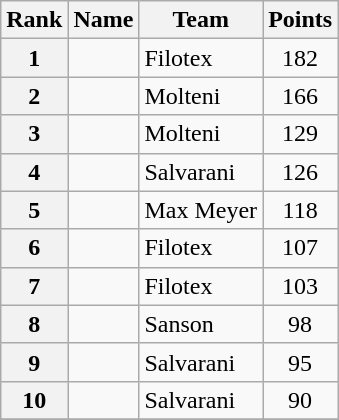<table class="wikitable">
<tr>
<th>Rank</th>
<th>Name</th>
<th>Team</th>
<th>Points</th>
</tr>
<tr>
<th style="text-align:center">1</th>
<td> </td>
<td>Filotex</td>
<td style="text-align:center">182</td>
</tr>
<tr>
<th style="text-align:center">2</th>
<td></td>
<td>Molteni</td>
<td style="text-align:center">166</td>
</tr>
<tr>
<th style="text-align:center">3</th>
<td></td>
<td>Molteni</td>
<td style="text-align:center">129</td>
</tr>
<tr>
<th style="text-align:center">4</th>
<td> </td>
<td>Salvarani</td>
<td style="text-align:center">126</td>
</tr>
<tr>
<th style="text-align:center">5</th>
<td></td>
<td>Max Meyer</td>
<td style="text-align:center">118</td>
</tr>
<tr>
<th style="text-align:center">6</th>
<td></td>
<td>Filotex</td>
<td style="text-align:center">107</td>
</tr>
<tr>
<th style="text-align:center">7</th>
<td></td>
<td>Filotex</td>
<td style="text-align:center">103</td>
</tr>
<tr>
<th style="text-align:center">8</th>
<td></td>
<td>Sanson</td>
<td style="text-align:center">98</td>
</tr>
<tr>
<th style="text-align:center">9</th>
<td></td>
<td>Salvarani</td>
<td style="text-align:center">95</td>
</tr>
<tr>
<th style="text-align:center">10</th>
<td></td>
<td>Salvarani</td>
<td style="text-align:center">90</td>
</tr>
<tr>
</tr>
</table>
